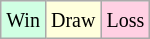<table class="wikitable">
<tr>
<td style="background-color: #d0ffe3;"><small>Win</small></td>
<td style="background-color: #ffffdd;"><small>Draw</small></td>
<td style="background-color: #ffd0e3;"><small>Loss</small></td>
</tr>
</table>
